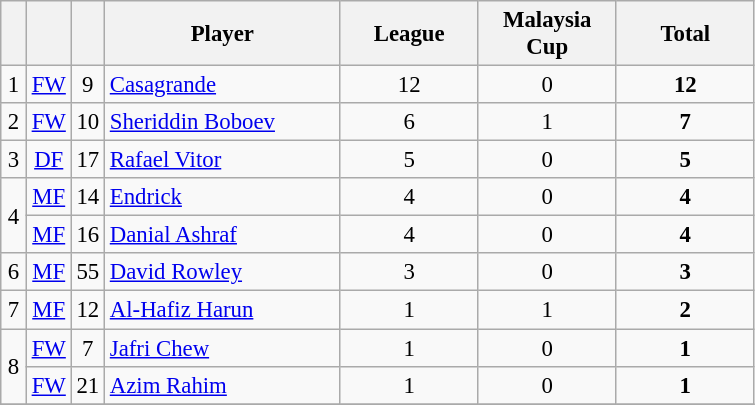<table class="wikitable sortable" style="font-size: 95%; text-align: center;">
<tr>
<th width=10></th>
<th width=10></th>
<th width=10></th>
<th width=150>Player</th>
<th width=85>League</th>
<th width=85>Malaysia Cup</th>
<th width=85>Total</th>
</tr>
<tr>
<td>1</td>
<td><a href='#'>FW</a></td>
<td>9</td>
<td align=left> <a href='#'>Casagrande</a></td>
<td>12</td>
<td>0</td>
<td 12><strong>12</strong></td>
</tr>
<tr>
<td rowspan="1">2</td>
<td><a href='#'>FW</a></td>
<td>10</td>
<td align=left> <a href='#'>Sheriddin Boboev</a></td>
<td>6</td>
<td>1</td>
<td 6><strong>7</strong></td>
</tr>
<tr>
<td rowspan="1">3</td>
<td><a href='#'>DF</a></td>
<td>17</td>
<td align=left> <a href='#'>Rafael Vitor</a></td>
<td>5</td>
<td>0</td>
<td 5><strong>5</strong></td>
</tr>
<tr>
<td rowspan="2">4</td>
<td><a href='#'>MF</a></td>
<td>14</td>
<td align=left> <a href='#'>Endrick</a></td>
<td>4</td>
<td>0</td>
<td 4><strong>4</strong></td>
</tr>
<tr>
<td><a href='#'>MF</a></td>
<td>16</td>
<td align=left> <a href='#'>Danial Ashraf</a></td>
<td>4</td>
<td>0</td>
<td 4><strong>4</strong></td>
</tr>
<tr>
<td>6</td>
<td><a href='#'>MF</a></td>
<td>55</td>
<td align=left>   <a href='#'>David Rowley</a></td>
<td>3</td>
<td>0</td>
<td 2><strong>3</strong></td>
</tr>
<tr>
<td>7</td>
<td><a href='#'>MF</a></td>
<td>12</td>
<td align=left> <a href='#'>Al-Hafiz Harun</a></td>
<td>1</td>
<td>1</td>
<td 1><strong>2</strong></td>
</tr>
<tr>
<td rowspan="2">8</td>
<td><a href='#'>FW</a></td>
<td>7</td>
<td align=left> <a href='#'>Jafri Chew</a></td>
<td>1</td>
<td>0</td>
<td 1><strong>1</strong></td>
</tr>
<tr>
<td><a href='#'>FW</a></td>
<td>21</td>
<td align=left> <a href='#'>Azim Rahim</a></td>
<td>1</td>
<td>0</td>
<td 1><strong>1</strong></td>
</tr>
<tr>
</tr>
</table>
